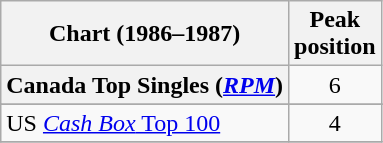<table class="wikitable sortable plainrowheaders" style="text-align:center">
<tr>
<th>Chart (1986–1987)</th>
<th>Peak<br>position</th>
</tr>
<tr>
<th scope="row">Canada Top Singles (<em><a href='#'>RPM</a></em>)</th>
<td>6</td>
</tr>
<tr>
</tr>
<tr>
</tr>
<tr>
<td align="left">US <a href='#'><em>Cash Box</em> Top 100</a></td>
<td style="text-align:center;">4</td>
</tr>
<tr>
</tr>
</table>
